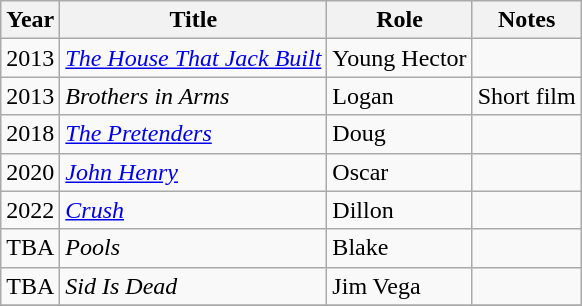<table class="wikitable sortable">
<tr>
<th>Year</th>
<th>Title</th>
<th>Role</th>
<th class="unsortable">Notes</th>
</tr>
<tr>
<td>2013</td>
<td><em><a href='#'>The House That Jack Built</a></em></td>
<td>Young Hector</td>
<td></td>
</tr>
<tr>
<td>2013</td>
<td><em>Brothers in Arms</em></td>
<td>Logan</td>
<td>Short film</td>
</tr>
<tr>
<td>2018</td>
<td><em><a href='#'>The Pretenders</a></em></td>
<td>Doug</td>
<td></td>
</tr>
<tr>
<td>2020</td>
<td><em><a href='#'>John Henry</a></em></td>
<td>Oscar</td>
<td></td>
</tr>
<tr>
<td>2022</td>
<td><em><a href='#'>Crush</a></em></td>
<td>Dillon</td>
<td></td>
</tr>
<tr>
<td>TBA</td>
<td><em>Pools</em></td>
<td>Blake</td>
<td></td>
</tr>
<tr>
<td>TBA</td>
<td><em>Sid Is Dead</em></td>
<td>Jim Vega</td>
<td></td>
</tr>
<tr>
</tr>
</table>
